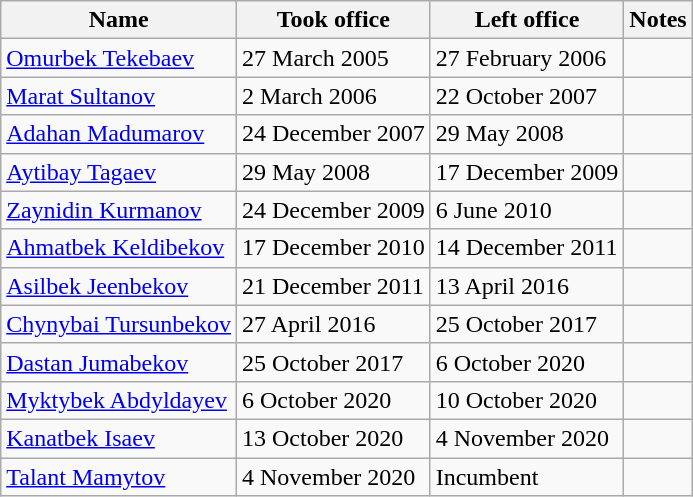<table class="wikitable">
<tr>
<th>Name</th>
<th>Took office</th>
<th>Left office</th>
<th>Notes</th>
</tr>
<tr>
<td><a href='#'>Omurbek Tekebaev</a></td>
<td>27 March 2005</td>
<td>27 February 2006</td>
<td></td>
</tr>
<tr>
<td><a href='#'>Marat Sultanov</a></td>
<td>2 March 2006</td>
<td>22 October 2007</td>
<td></td>
</tr>
<tr>
<td><a href='#'>Adahan Madumarov</a></td>
<td>24 December 2007</td>
<td>29 May 2008</td>
<td></td>
</tr>
<tr>
<td><a href='#'>Aytibay Tagaev</a></td>
<td>29 May 2008</td>
<td>17 December 2009</td>
<td></td>
</tr>
<tr>
<td><a href='#'>Zaynidin Kurmanov</a></td>
<td>24 December 2009</td>
<td>6 June 2010</td>
<td></td>
</tr>
<tr>
<td><a href='#'>Ahmatbek Keldibekov</a></td>
<td>17 December 2010</td>
<td>14 December 2011</td>
<td></td>
</tr>
<tr>
<td><a href='#'>Asilbek Jeenbekov</a></td>
<td>21 December 2011</td>
<td>13 April 2016</td>
<td></td>
</tr>
<tr>
<td><a href='#'>Chynybai Tursunbekov</a></td>
<td>27 April 2016</td>
<td>25 October 2017</td>
<td></td>
</tr>
<tr>
<td><a href='#'>Dastan Jumabekov</a></td>
<td>25 October 2017</td>
<td>6 October 2020</td>
<td></td>
</tr>
<tr>
<td><a href='#'>Myktybek Abdyldayev</a></td>
<td>6 October 2020</td>
<td>10 October 2020</td>
<td></td>
</tr>
<tr>
<td><a href='#'>Kanatbek Isaev</a></td>
<td>13 October 2020</td>
<td>4 November 2020</td>
<td></td>
</tr>
<tr>
<td><a href='#'>Talant Mamytov</a></td>
<td>4 November 2020</td>
<td>Incumbent</td>
<td></td>
</tr>
</table>
